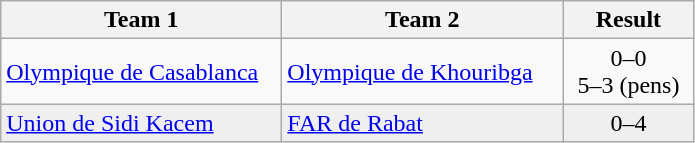<table class="wikitable">
<tr>
<th width="180">Team 1</th>
<th width="180">Team 2</th>
<th width="80">Result</th>
</tr>
<tr>
<td><a href='#'>Olympique de Casablanca</a></td>
<td><a href='#'>Olympique de Khouribga</a></td>
<td align="center">0–0<br>5–3 (pens)</td>
</tr>
<tr style="background:#EFEFEF">
<td><a href='#'>Union de Sidi Kacem</a></td>
<td><a href='#'>FAR de Rabat</a></td>
<td align="center">0–4</td>
</tr>
</table>
